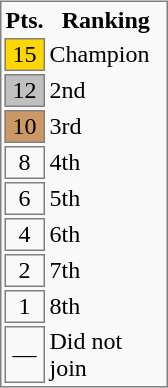<table bgcolor=#F9F9F9 style="float: right; border: 1px solid gray; margin: .46em 0 0 .2em;">
<tr>
<th width="25px">Pts.</th>
<th width="75px">Ranking</th>
</tr>
<tr>
<td bgcolor=gold align=center style="border: 1px solid gray;">15</td>
<td>Champion</td>
</tr>
<tr>
<td bgcolor=silver align=center style="border: 1px solid gray;">12</td>
<td>2nd</td>
</tr>
<tr>
<td bgcolor=#CC9966 align=center style="border: 1px solid gray;">10</td>
<td>3rd</td>
</tr>
<tr>
<td align=center style="border: 1px solid gray;">8</td>
<td>4th</td>
</tr>
<tr>
<td align=center style="border: 1px solid gray;">6</td>
<td>5th</td>
</tr>
<tr>
<td align=center style="border: 1px solid gray;">4</td>
<td>6th</td>
</tr>
<tr>
<td align=center style="border: 1px solid gray;">2</td>
<td>7th</td>
</tr>
<tr>
<td align=center style="border: 1px solid gray;">1</td>
<td>8th</td>
</tr>
<tr>
<td align=center style="border: 1px solid gray;">—</td>
<td>Did not join</td>
</tr>
</table>
